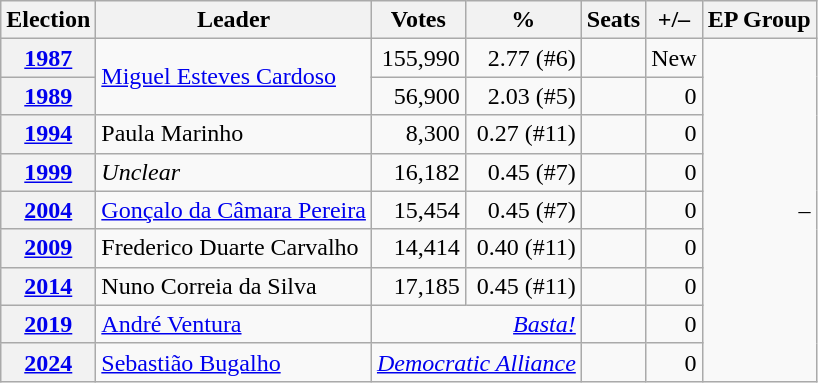<table class="wikitable" style="text-align:right;">
<tr>
<th>Election</th>
<th>Leader</th>
<th>Votes</th>
<th>%</th>
<th>Seats</th>
<th>+/–</th>
<th>EP Group</th>
</tr>
<tr>
<th><a href='#'>1987</a></th>
<td rowspan=2 align=left><a href='#'>Miguel Esteves Cardoso</a></td>
<td>155,990</td>
<td>2.77 (#6)</td>
<td></td>
<td>New</td>
<td rowspan=9>–</td>
</tr>
<tr>
<th><a href='#'>1989</a></th>
<td>56,900</td>
<td>2.03 (#5)</td>
<td></td>
<td> 0</td>
</tr>
<tr>
<th><a href='#'>1994</a></th>
<td align=left>Paula Marinho</td>
<td>8,300</td>
<td>0.27 (#11)</td>
<td></td>
<td> 0</td>
</tr>
<tr>
<th><a href='#'>1999</a></th>
<td align=left><em>Unclear</em></td>
<td>16,182</td>
<td>0.45 (#7)</td>
<td></td>
<td> 0</td>
</tr>
<tr>
<th><a href='#'>2004</a></th>
<td align=left><a href='#'>Gonçalo da Câmara Pereira</a></td>
<td>15,454</td>
<td>0.45 (#7)</td>
<td></td>
<td> 0</td>
</tr>
<tr>
<th><a href='#'>2009</a></th>
<td align=left>Frederico Duarte Carvalho</td>
<td>14,414</td>
<td>0.40 (#11)</td>
<td></td>
<td> 0</td>
</tr>
<tr>
<th><a href='#'>2014</a></th>
<td align=left>Nuno Correia da Silva</td>
<td>17,185</td>
<td>0.45 (#11)</td>
<td></td>
<td> 0</td>
</tr>
<tr>
<th><a href='#'>2019</a></th>
<td align=left><a href='#'>André Ventura</a></td>
<td colspan=2><a href='#'><em>Basta!</em></a></td>
<td></td>
<td> 0</td>
</tr>
<tr>
<th><a href='#'>2024</a></th>
<td align=left><a href='#'>Sebastião Bugalho</a></td>
<td colspan=2><em><a href='#'>Democratic Alliance</a></em></td>
<td></td>
<td> 0</td>
</tr>
</table>
